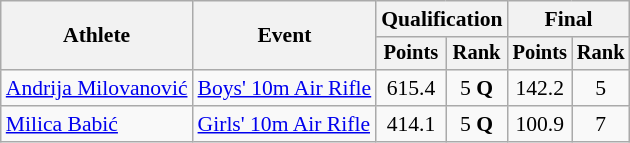<table class="wikitable" style="font-size:90%;">
<tr>
<th rowspan=2>Athlete</th>
<th rowspan=2>Event</th>
<th colspan=2>Qualification</th>
<th colspan=2>Final</th>
</tr>
<tr style="font-size:95%">
<th>Points</th>
<th>Rank</th>
<th>Points</th>
<th>Rank</th>
</tr>
<tr align=center>
<td align=left><a href='#'>Andrija Milovanović</a></td>
<td align=left><a href='#'>Boys' 10m Air Rifle</a></td>
<td>615.4</td>
<td>5 <strong>Q</strong></td>
<td>142.2</td>
<td>5</td>
</tr>
<tr align=center>
<td align=left><a href='#'>Milica Babić</a></td>
<td align=left><a href='#'>Girls' 10m Air Rifle</a></td>
<td>414.1</td>
<td>5 <strong>Q</strong></td>
<td>100.9</td>
<td>7</td>
</tr>
</table>
